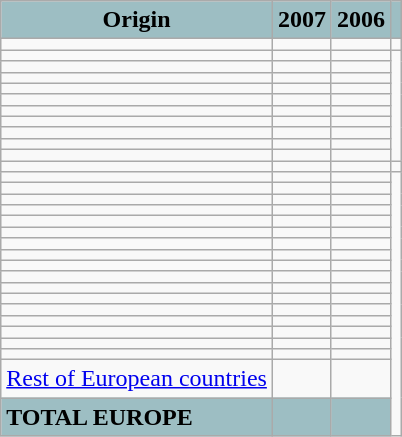<table class="wikitable sortable">
<tr>
<th style="text-align:center; background:#9dbec3;">Origin</th>
<th style="text-align:center; background:#9dbec3;">2007</th>
<th style="text-align:center; background:#9dbec3;">2006</th>
<th style="text-align:center; background:#9dbec3;"></th>
</tr>
<tr>
<td border = "1"></td>
<td align="right"></td>
<td align="right"></td>
<td></td>
</tr>
<tr>
<td border = "1"></td>
<td align="right"></td>
<td align="right"></td>
</tr>
<tr>
<td border = "1"></td>
<td align="right"></td>
<td align="right"></td>
</tr>
<tr>
<td border = "1"></td>
<td align="right"></td>
<td align="right"></td>
</tr>
<tr>
<td border = "1"></td>
<td align="right"></td>
<td align="right"></td>
</tr>
<tr>
<td border = "1"></td>
<td align="right"></td>
<td align="right"></td>
</tr>
<tr>
<td border = "1"></td>
<td align="right"></td>
<td align="right"></td>
</tr>
<tr>
<td border = "1"></td>
<td align="right"></td>
<td align="right"></td>
</tr>
<tr>
<td border = "1"></td>
<td align="right"></td>
<td align="right"></td>
</tr>
<tr>
<td border = "1"></td>
<td align="right"></td>
<td align="right"></td>
</tr>
<tr>
<td border = "1"></td>
<td align="right"></td>
<td align="right"></td>
</tr>
<tr>
<td border = "1"></td>
<td align="right"></td>
<td align="right"></td>
<td align="right"></td>
</tr>
<tr>
<td border = "1"></td>
<td align="right"></td>
<td align="right"></td>
</tr>
<tr>
<td border = "1"></td>
<td align="right"></td>
<td align="right"></td>
</tr>
<tr>
<td border = "1"></td>
<td align="right"></td>
<td align="right"></td>
</tr>
<tr>
<td border = "1"></td>
<td align="right"></td>
<td align="right"></td>
</tr>
<tr>
<td border = "1"></td>
<td align="right"></td>
<td align="right"></td>
</tr>
<tr>
<td border = "1"></td>
<td align="right"></td>
<td align="right"></td>
</tr>
<tr>
<td border = "1"></td>
<td align="right"></td>
<td align="right"></td>
</tr>
<tr>
<td border = "1"></td>
<td align="right"></td>
<td align="right"></td>
</tr>
<tr>
<td border = "1"></td>
<td align="right"></td>
<td align="right"></td>
</tr>
<tr>
<td border = "1"></td>
<td align="right"></td>
<td align="right"></td>
</tr>
<tr>
<td border = "1"></td>
<td align="right"></td>
<td align="right"></td>
</tr>
<tr>
<td border = "1"></td>
<td align="right"></td>
<td align="right"></td>
</tr>
<tr>
<td border = "1"></td>
<td align="right"></td>
<td align="right"></td>
</tr>
<tr>
<td border = "1"></td>
<td align="right"></td>
<td align="right"></td>
</tr>
<tr>
<td border = "1"></td>
<td align="right"></td>
<td align="right"></td>
</tr>
<tr>
<td border = "1"></td>
<td align="right"></td>
<td align="right"></td>
</tr>
<tr>
<td border = "1"></td>
<td align="right"></td>
<td align="right"></td>
</tr>
<tr>
<td border = "1"><a href='#'>Rest of European countries</a></td>
<td align="right"></td>
<td align="right"></td>
</tr>
<tr>
<td border = "1" style="background:#9DBEC3;"><strong>TOTAL EUROPE</strong></td>
<td style="text-align:right; background:#9dbec3;"></td>
<td style="text-align:right; background:#9dbec3;"></td>
</tr>
</table>
